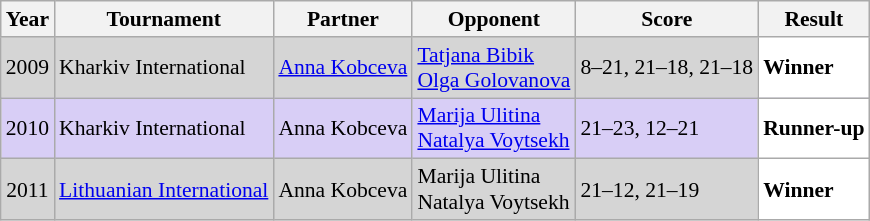<table class="sortable wikitable" style="font-size: 90%;">
<tr>
<th>Year</th>
<th>Tournament</th>
<th>Partner</th>
<th>Opponent</th>
<th>Score</th>
<th>Result</th>
</tr>
<tr style="background:#D5D5D5">
<td align="center">2009</td>
<td align="left">Kharkiv International</td>
<td align="left"> <a href='#'>Anna Kobceva</a></td>
<td align="left"> <a href='#'>Tatjana Bibik</a><br> <a href='#'>Olga Golovanova</a></td>
<td align="left">8–21, 21–18, 21–18</td>
<td style="text-align:left; background:white"> <strong>Winner</strong></td>
</tr>
<tr style="background:#D8CEF6">
<td align="center">2010</td>
<td align="left">Kharkiv International</td>
<td align="left"> Anna Kobceva</td>
<td align="left"> <a href='#'>Marija Ulitina</a><br> <a href='#'>Natalya Voytsekh</a></td>
<td align="left">21–23, 12–21</td>
<td style="text-align:left; background:white"> <strong>Runner-up</strong></td>
</tr>
<tr style="background:#D5D5D5">
<td align="center">2011</td>
<td align="left"><a href='#'>Lithuanian International</a></td>
<td align="left"> Anna Kobceva</td>
<td align="left"> Marija Ulitina<br> Natalya Voytsekh</td>
<td align="left">21–12, 21–19</td>
<td style="text-align:left; background:white"> <strong>Winner</strong></td>
</tr>
</table>
